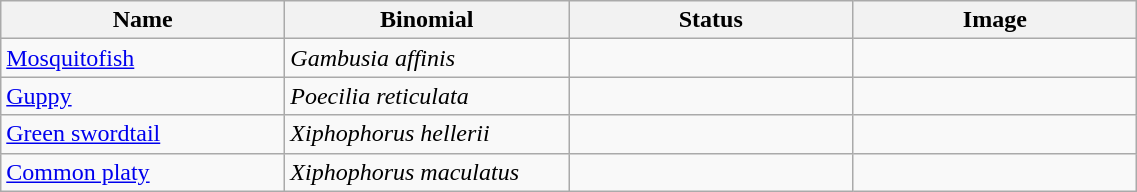<table width=60% class="wikitable">
<tr>
<th width=20%>Name</th>
<th width=20%>Binomial</th>
<th width=20%>Status</th>
<th width=20%>Image</th>
</tr>
<tr>
<td><a href='#'>Mosquitofish</a></td>
<td><em>Gambusia affinis</em></td>
<td></td>
<td></td>
</tr>
<tr>
<td><a href='#'>Guppy</a></td>
<td><em>Poecilia reticulata</em></td>
<td></td>
<td></td>
</tr>
<tr>
<td><a href='#'>Green swordtail</a></td>
<td><em>Xiphophorus hellerii</em></td>
<td></td>
<td></td>
</tr>
<tr>
<td><a href='#'>Common platy</a></td>
<td><em>Xiphophorus maculatus</em></td>
<td></td>
<td></td>
</tr>
</table>
